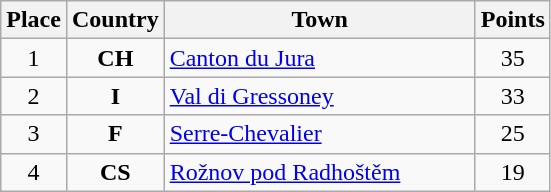<table class="wikitable" style="text-align;">
<tr>
<th width="25">Place</th>
<th width="25">Country</th>
<th width="200">Town</th>
<th width="25">Points</th>
</tr>
<tr>
<td align="center">1</td>
<td align="center"><strong>CH</strong></td>
<td align="left"><a href='#'>Canton du Jura</a></td>
<td align="center">35</td>
</tr>
<tr>
<td align="center">2</td>
<td align="center"><strong>I</strong></td>
<td align="left"><a href='#'>Val di Gressoney</a></td>
<td align="center">33</td>
</tr>
<tr>
<td align="center">3</td>
<td align="center"><strong>F</strong></td>
<td align="left"><a href='#'>Serre-Chevalier</a></td>
<td align="center">25</td>
</tr>
<tr>
<td align="center">4</td>
<td align="center"><strong>CS</strong></td>
<td align="left"><a href='#'>Rožnov pod Radhoštěm</a></td>
<td align="center">19</td>
</tr>
</table>
